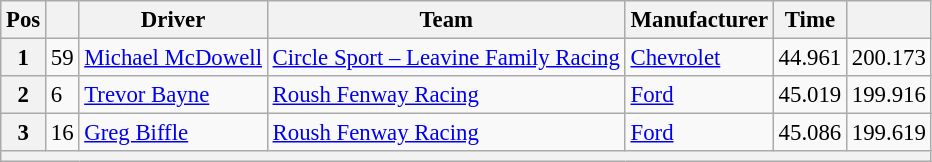<table class="wikitable" style="font-size:95%">
<tr>
<th>Pos</th>
<th></th>
<th>Driver</th>
<th>Team</th>
<th>Manufacturer</th>
<th>Time</th>
<th></th>
</tr>
<tr>
<th>1</th>
<td>59</td>
<td><a href='#'>Michael McDowell</a></td>
<td><a href='#'>Circle Sport – Leavine Family Racing</a></td>
<td><a href='#'>Chevrolet</a></td>
<td>44.961</td>
<td>200.173</td>
</tr>
<tr>
<th>2</th>
<td>6</td>
<td><a href='#'>Trevor Bayne</a></td>
<td><a href='#'>Roush Fenway Racing</a></td>
<td><a href='#'>Ford</a></td>
<td>45.019</td>
<td>199.916</td>
</tr>
<tr>
<th>3</th>
<td>16</td>
<td><a href='#'>Greg Biffle</a></td>
<td><a href='#'>Roush Fenway Racing</a></td>
<td><a href='#'>Ford</a></td>
<td>45.086</td>
<td>199.619</td>
</tr>
<tr>
<th colspan="7"></th>
</tr>
</table>
